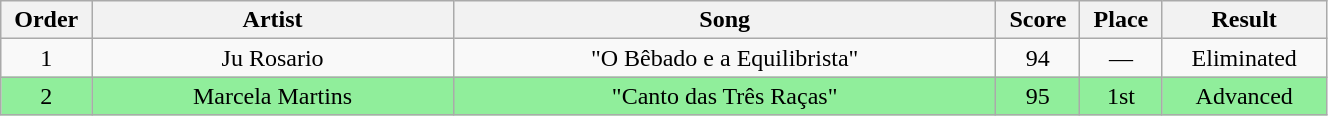<table class="wikitable" style="text-align:center; width:70%;">
<tr>
<th scope="col" width="05%">Order</th>
<th scope="col" width="22%">Artist</th>
<th scope="col" width="33%">Song</th>
<th scope="col" width="05%">Score</th>
<th scope="col" width="05%">Place</th>
<th scope="col" width="10%">Result</th>
</tr>
<tr>
<td>1</td>
<td>Ju Rosario</td>
<td>"O Bêbado e a Equilibrista"</td>
<td>94</td>
<td>—</td>
<td>Eliminated</td>
</tr>
<tr bgcolor=90EE9B>
<td>2</td>
<td>Marcela Martins</td>
<td>"Canto das Três Raças"</td>
<td>95</td>
<td>1st</td>
<td>Advanced</td>
</tr>
</table>
